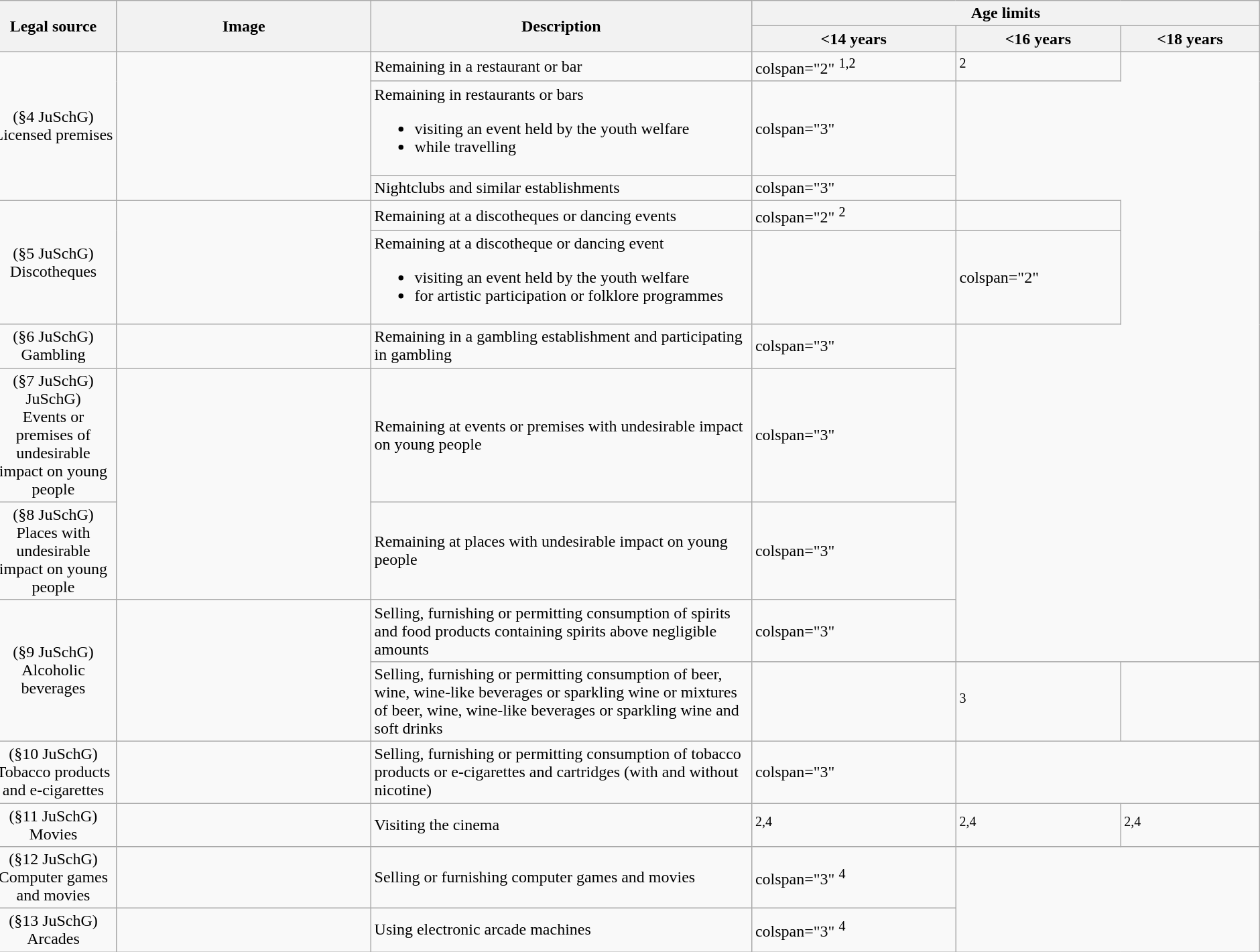<table class="wikitable" style="float:right;width:100%;margin-right:1em">
<tr>
<th rowspan="2" style="width:10%;">Legal source</th>
<th rowspan="2" style="width:20%;">Image</th>
<th rowspan="2" style="width:30%;">Description</th>
<th colspan="3" style="width:40%;">Age limits</th>
</tr>
<tr>
<th><14 years</th>
<th><16 years</th>
<th><18 years</th>
</tr>
<tr>
<td rowspan="3" align="center">(§4 JuSchG)<br>Licensed premises</td>
<td rowspan="3" align="center"></td>
<td>Remaining in a restaurant or bar</td>
<td>colspan="2" <sup>1,2</sup></td>
<td><sup>2</sup></td>
</tr>
<tr>
<td>Remaining in restaurants or bars<br><ul><li>visiting an event held by the youth welfare</li><li>while travelling</li></ul></td>
<td>colspan="3" </td>
</tr>
<tr>
<td>Nightclubs and similar establishments</td>
<td>colspan="3" </td>
</tr>
<tr>
<td rowspan="2" align="center">(§5 JuSchG)<br>Discotheques</td>
<td rowspan="2" align="center"></td>
<td>Remaining at a discotheques or dancing events</td>
<td>colspan="2" <sup>2</sup></td>
<td></td>
</tr>
<tr>
<td>Remaining at a discotheque or dancing event<br><ul><li>visiting an event held by the youth welfare</li><li>for artistic participation or folklore programmes</li></ul></td>
<td></td>
<td>colspan="2"  </td>
</tr>
<tr>
<td align="center">(§6 JuSchG)<br>Gambling</td>
<td align="center"></td>
<td>Remaining in a gambling establishment and participating in gambling</td>
<td>colspan="3" </td>
</tr>
<tr>
<td align="center">(§7 JuSchG) JuSchG)<br>Events or premises of undesirable impact on young people</td>
<td rowspan="2" align="center"></td>
<td>Remaining at events or premises with undesirable impact on young people</td>
<td>colspan="3" </td>
</tr>
<tr>
<td align="center">(§8 JuSchG)<br>Places with undesirable impact on young people</td>
<td>Remaining at places with undesirable impact on young people</td>
<td>colspan="3" </td>
</tr>
<tr>
<td rowspan="2" align="center">(§9 JuSchG)<br>Alcoholic beverages</td>
<td rowspan="2" align="center"></td>
<td>Selling, furnishing or permitting consumption of spirits and food products containing spirits above negligible amounts</td>
<td>colspan="3" </td>
</tr>
<tr>
<td>Selling, furnishing or permitting consumption of beer, wine, wine-like beverages or sparkling wine or mixtures of beer, wine, wine-like beverages or sparkling wine and soft drinks</td>
<td></td>
<td><sup>3</sup></td>
<td></td>
</tr>
<tr>
<td align="center">(§10 JuSchG)<br>Tobacco products and e-cigarettes</td>
<td align="center"></td>
<td>Selling, furnishing or permitting consumption of tobacco products or e-cigarettes and cartridges (with and without nicotine)</td>
<td>colspan="3" </td>
</tr>
<tr>
<td align="center">(§11 JuSchG)<br>Movies</td>
<td align="center"></td>
<td>Visiting the cinema</td>
<td><sup>2,4</sup></td>
<td><sup>2,4</sup></td>
<td><sup>2,4</sup></td>
</tr>
<tr>
<td align="center">(§12 JuSchG)<br>Computer games and movies</td>
<td align="center"><br></td>
<td>Selling or furnishing computer games and movies</td>
<td>colspan="3" <sup>4</sup></td>
</tr>
<tr>
<td align="center">(§13 JuSchG)<br>Arcades</td>
<td align="center"></td>
<td>Using electronic arcade machines</td>
<td>colspan="3" <sup>4</sup></td>
</tr>
</table>
